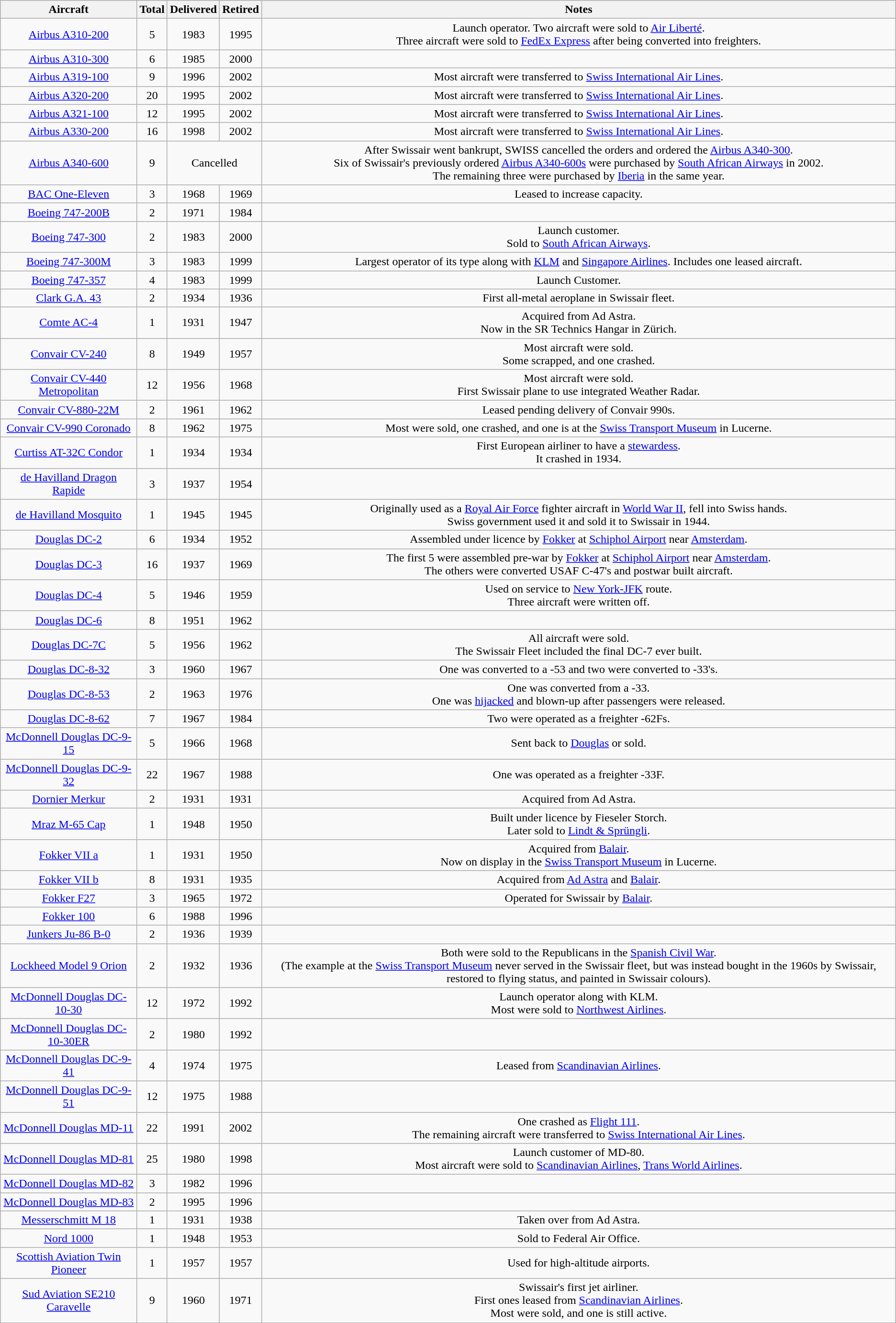<table class="wikitable" style="border-collapse:collapse; text-align:center">
<tr>
<th>Aircraft</th>
<th>Total</th>
<th>Delivered</th>
<th>Retired</th>
<th class="unsortable">Notes</th>
</tr>
<tr>
<td><a href='#'>Airbus A310-200</a></td>
<td>5</td>
<td>1983</td>
<td>1995</td>
<td>Launch operator. Two aircraft were sold to <a href='#'>Air Liberté</a>.<br>Three aircraft were sold to <a href='#'>FedEx Express</a> after being converted into freighters.</td>
</tr>
<tr>
<td><a href='#'>Airbus A310-300</a></td>
<td>6</td>
<td>1985</td>
<td>2000</td>
<td></td>
</tr>
<tr>
<td><a href='#'>Airbus A319-100</a></td>
<td>9</td>
<td>1996</td>
<td>2002</td>
<td>Most aircraft were transferred to <a href='#'>Swiss International Air Lines</a>.</td>
</tr>
<tr>
<td><a href='#'>Airbus A320-200</a></td>
<td>20</td>
<td>1995</td>
<td>2002</td>
<td>Most aircraft were transferred to <a href='#'>Swiss International Air Lines</a>.</td>
</tr>
<tr>
<td><a href='#'>Airbus A321-100</a></td>
<td>12</td>
<td>1995</td>
<td>2002</td>
<td>Most aircraft were transferred to <a href='#'>Swiss International Air Lines</a>.</td>
</tr>
<tr>
<td><a href='#'>Airbus A330-200</a></td>
<td>16</td>
<td>1998</td>
<td>2002</td>
<td>Most aircraft were transferred to <a href='#'>Swiss International Air Lines</a>.</td>
</tr>
<tr>
<td><a href='#'>Airbus A340-600</a></td>
<td>9</td>
<td colspan="2">Cancelled</td>
<td>After Swissair went bankrupt, SWISS cancelled the orders and ordered the <a href='#'>Airbus A340-300</a>.<br>Six of Swissair's previously ordered <a href='#'>Airbus A340-600s</a> were purchased by <a href='#'>South African Airways</a> in 2002.<br>The remaining three were purchased by <a href='#'>Iberia</a> in the same year.</td>
</tr>
<tr>
<td><a href='#'>BAC One-Eleven</a></td>
<td>3</td>
<td>1968</td>
<td>1969</td>
<td>Leased to increase capacity.</td>
</tr>
<tr>
<td><a href='#'>Boeing 747-200B</a></td>
<td>2</td>
<td>1971</td>
<td>1984</td>
<td></td>
</tr>
<tr>
<td><a href='#'>Boeing 747-300</a></td>
<td>2</td>
<td>1983</td>
<td>2000</td>
<td>Launch customer.<br>Sold to <a href='#'>South African Airways</a>.</td>
</tr>
<tr>
<td><a href='#'>Boeing 747-300M</a></td>
<td>3</td>
<td>1983</td>
<td>1999</td>
<td>Largest operator of its type along with <a href='#'>KLM</a> and <a href='#'>Singapore Airlines</a>. Includes one leased aircraft.</td>
</tr>
<tr>
<td><a href='#'>Boeing 747-357</a></td>
<td>4</td>
<td>1983</td>
<td>1999</td>
<td>Launch Customer.</td>
</tr>
<tr>
<td><a href='#'>Clark G.A. 43</a></td>
<td>2</td>
<td>1934</td>
<td>1936</td>
<td>First all-metal aeroplane in Swissair fleet.</td>
</tr>
<tr>
<td><a href='#'>Comte AC-4</a></td>
<td>1</td>
<td>1931</td>
<td>1947</td>
<td>Acquired from Ad Astra.<br>Now in the SR Technics Hangar in Zürich.</td>
</tr>
<tr>
<td><a href='#'>Convair CV-240</a></td>
<td>8</td>
<td>1949</td>
<td>1957</td>
<td>Most aircraft were sold.<br>Some scrapped, and one crashed.</td>
</tr>
<tr>
<td><a href='#'>Convair CV-440 Metropolitan</a></td>
<td>12</td>
<td>1956</td>
<td>1968</td>
<td>Most aircraft were sold.<br>First Swissair plane to use integrated Weather Radar.</td>
</tr>
<tr>
<td><a href='#'>Convair CV-880-22M</a></td>
<td>2</td>
<td>1961</td>
<td>1962</td>
<td>Leased pending delivery of Convair 990s.</td>
</tr>
<tr>
<td><a href='#'>Convair CV-990 Coronado</a></td>
<td>8</td>
<td>1962</td>
<td>1975</td>
<td>Most were sold, one crashed, and one is at the <a href='#'>Swiss Transport Museum</a> in Lucerne.</td>
</tr>
<tr>
<td><a href='#'>Curtiss AT-32C Condor</a></td>
<td>1</td>
<td>1934</td>
<td>1934</td>
<td>First European airliner to have a <a href='#'>stewardess</a>.<br>It crashed in 1934.</td>
</tr>
<tr>
<td><a href='#'>de Havilland Dragon Rapide</a></td>
<td>3</td>
<td>1937</td>
<td>1954</td>
<td></td>
</tr>
<tr>
<td><a href='#'>de Havilland Mosquito</a></td>
<td>1</td>
<td>1945</td>
<td>1945</td>
<td>Originally used as a <a href='#'>Royal Air Force</a> fighter aircraft in <a href='#'>World War II</a>, fell into Swiss hands.<br>Swiss government used it and sold it to Swissair in 1944.</td>
</tr>
<tr>
<td><a href='#'>Douglas DC-2</a></td>
<td>6</td>
<td>1934</td>
<td>1952</td>
<td>Assembled under licence by <a href='#'>Fokker</a> at <a href='#'>Schiphol Airport</a> near <a href='#'>Amsterdam</a>.</td>
</tr>
<tr>
<td><a href='#'>Douglas DC-3</a></td>
<td>16</td>
<td>1937</td>
<td>1969</td>
<td>The first 5 were assembled pre-war by <a href='#'>Fokker</a> at <a href='#'>Schiphol Airport</a> near <a href='#'>Amsterdam</a>.<br>The others were converted USAF C-47's and postwar built aircraft.</td>
</tr>
<tr>
<td><a href='#'>Douglas DC-4</a></td>
<td>5</td>
<td>1946</td>
<td>1959</td>
<td>Used on service to <a href='#'>New York-JFK</a> route.<br>Three aircraft were written off.</td>
</tr>
<tr>
<td><a href='#'>Douglas DC-6</a></td>
<td>8</td>
<td>1951</td>
<td>1962</td>
<td></td>
</tr>
<tr>
<td><a href='#'>Douglas DC-7C</a></td>
<td>5</td>
<td>1956</td>
<td>1962</td>
<td>All aircraft were sold.<br>The Swissair Fleet included the final DC-7 ever built.</td>
</tr>
<tr>
<td><a href='#'>Douglas DC-8-32</a></td>
<td>3</td>
<td>1960</td>
<td>1967</td>
<td>One was converted to a -53 and two were converted to -33's.</td>
</tr>
<tr>
<td><a href='#'>Douglas DC-8-53</a></td>
<td>2</td>
<td>1963</td>
<td>1976</td>
<td>One was converted from a -33.<br>One was <a href='#'>hijacked</a> and blown-up after passengers were released.</td>
</tr>
<tr>
<td><a href='#'>Douglas DC-8-62</a></td>
<td>7</td>
<td>1967</td>
<td>1984</td>
<td>Two were operated as a freighter -62Fs.</td>
</tr>
<tr>
<td><a href='#'>McDonnell Douglas DC-9-15</a></td>
<td>5</td>
<td>1966</td>
<td>1968</td>
<td>Sent back to <a href='#'>Douglas</a> or sold.</td>
</tr>
<tr>
<td><a href='#'>McDonnell Douglas DC-9-32</a></td>
<td>22</td>
<td>1967</td>
<td>1988</td>
<td>One was operated as a freighter -33F.</td>
</tr>
<tr>
<td><a href='#'>Dornier Merkur</a></td>
<td>2</td>
<td>1931</td>
<td>1931</td>
<td>Acquired from Ad Astra.</td>
</tr>
<tr>
<td><a href='#'>Mraz M-65 Cap</a></td>
<td>1</td>
<td>1948</td>
<td>1950</td>
<td>Built under licence by Fieseler Storch.<br>Later sold to <a href='#'>Lindt & Sprüngli</a>.</td>
</tr>
<tr>
<td><a href='#'>Fokker VII a</a></td>
<td>1</td>
<td>1931</td>
<td>1950</td>
<td>Acquired from <a href='#'>Balair</a>.<br>Now on display in the <a href='#'>Swiss Transport Museum</a> in Lucerne.</td>
</tr>
<tr>
<td><a href='#'>Fokker VII b</a></td>
<td>8</td>
<td>1931</td>
<td>1935</td>
<td>Acquired from <a href='#'>Ad Astra</a> and <a href='#'>Balair</a>.</td>
</tr>
<tr>
<td><a href='#'>Fokker F27</a></td>
<td>3</td>
<td>1965</td>
<td>1972</td>
<td>Operated for Swissair by <a href='#'>Balair</a>.</td>
</tr>
<tr>
<td><a href='#'>Fokker 100</a></td>
<td>6</td>
<td>1988</td>
<td>1996</td>
<td></td>
</tr>
<tr>
<td><a href='#'>Junkers Ju-86 B-0</a></td>
<td>2</td>
<td>1936</td>
<td>1939</td>
<td></td>
</tr>
<tr>
<td><a href='#'>Lockheed Model 9 Orion</a></td>
<td>2</td>
<td>1932</td>
<td>1936</td>
<td>Both were sold to the Republicans in the <a href='#'>Spanish Civil War</a>.<br>(The example at the <a href='#'>Swiss Transport Museum</a> never served in the Swissair fleet, but was instead bought in the 1960s by Swissair, restored to flying status, and painted in Swissair colours).</td>
</tr>
<tr>
<td><a href='#'>McDonnell Douglas DC-10-30</a></td>
<td>12</td>
<td>1972</td>
<td>1992</td>
<td>Launch operator along with KLM.<br>Most were sold to <a href='#'>Northwest Airlines</a>.</td>
</tr>
<tr>
<td><a href='#'>McDonnell Douglas DC-10-30ER</a></td>
<td>2</td>
<td>1980</td>
<td>1992</td>
<td></td>
</tr>
<tr>
<td><a href='#'>McDonnell Douglas DC-9-41</a></td>
<td>4</td>
<td>1974</td>
<td>1975</td>
<td>Leased from <a href='#'>Scandinavian Airlines</a>.</td>
</tr>
<tr>
<td><a href='#'>McDonnell Douglas DC-9-51</a></td>
<td>12</td>
<td>1975</td>
<td>1988</td>
<td></td>
</tr>
<tr>
<td><a href='#'>McDonnell Douglas MD-11</a></td>
<td>22</td>
<td>1991</td>
<td>2002</td>
<td>One crashed as <a href='#'>Flight 111</a>.<br>The remaining aircraft were transferred to <a href='#'>Swiss International Air Lines</a>.</td>
</tr>
<tr>
<td><a href='#'>McDonnell Douglas MD-81</a></td>
<td>25</td>
<td>1980</td>
<td>1998</td>
<td>Launch customer of MD-80.<br>Most aircraft were sold to <a href='#'>Scandinavian Airlines</a>, <a href='#'>Trans World Airlines</a>.</td>
</tr>
<tr>
<td><a href='#'>McDonnell Douglas MD-82</a></td>
<td>3</td>
<td>1982</td>
<td>1996</td>
<td></td>
</tr>
<tr>
<td><a href='#'>McDonnell Douglas MD-83</a></td>
<td>2</td>
<td>1995</td>
<td>1996</td>
<td></td>
</tr>
<tr>
<td><a href='#'>Messerschmitt M 18</a></td>
<td>1</td>
<td>1931</td>
<td>1938</td>
<td>Taken over from Ad Astra.</td>
</tr>
<tr>
<td><a href='#'>Nord 1000</a></td>
<td>1</td>
<td>1948</td>
<td>1953</td>
<td>Sold to Federal Air Office.</td>
</tr>
<tr>
<td><a href='#'>Scottish Aviation Twin Pioneer</a></td>
<td>1</td>
<td>1957</td>
<td>1957</td>
<td>Used for high-altitude airports.</td>
</tr>
<tr>
<td><a href='#'>Sud Aviation SE210 Caravelle</a></td>
<td>9</td>
<td>1960</td>
<td>1971</td>
<td>Swissair's first jet airliner.<br>First ones leased from <a href='#'>Scandinavian Airlines</a>.<br>Most were sold, and one is still active.</td>
</tr>
</table>
